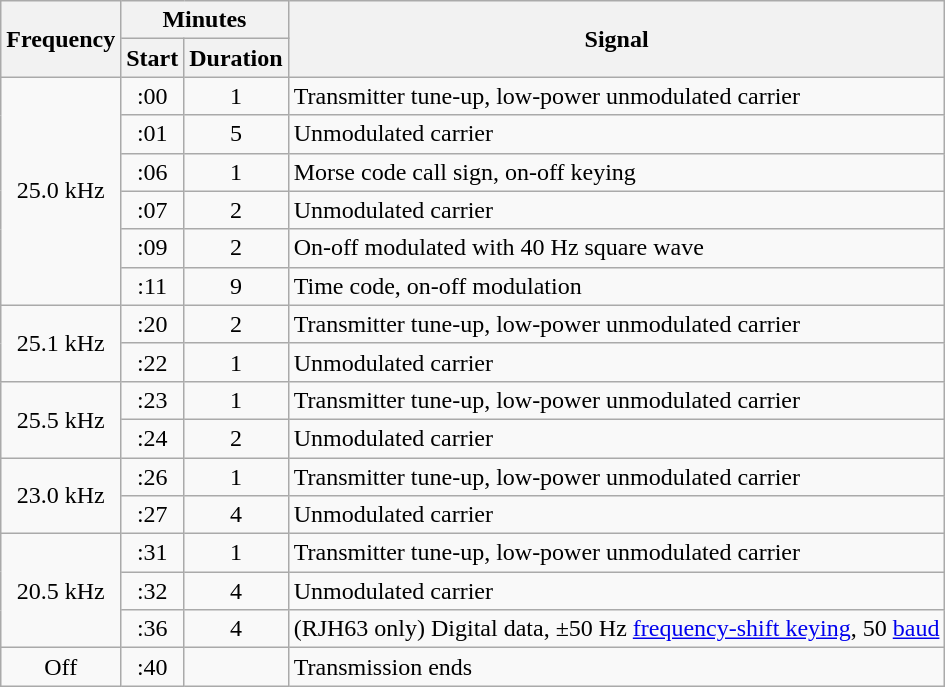<table class="wikitable" style="text-align:center">
<tr>
<th rowspan=2>Frequency</th>
<th colspan=2>Minutes</th>
<th rowspan=2>Signal</th>
</tr>
<tr>
<th>Start</th>
<th>Duration</th>
</tr>
<tr>
<td rowspan=6>25.0 kHz</td>
<td>:00</td>
<td>1</td>
<td align=left>Transmitter tune-up, low-power unmodulated carrier</td>
</tr>
<tr>
<td>:01</td>
<td>5</td>
<td align=left>Unmodulated carrier</td>
</tr>
<tr>
<td>:06</td>
<td>1</td>
<td align=left>Morse code call sign, on-off keying</td>
</tr>
<tr>
<td>:07</td>
<td>2</td>
<td align=left>Unmodulated carrier</td>
</tr>
<tr>
<td>:09</td>
<td>2</td>
<td align=left>On-off modulated with 40 Hz square wave</td>
</tr>
<tr>
<td>:11</td>
<td>9</td>
<td align=left>Time code, on-off modulation</td>
</tr>
<tr>
<td rowspan=2>25.1 kHz</td>
<td>:20</td>
<td>2</td>
<td align=left>Transmitter tune-up, low-power unmodulated carrier</td>
</tr>
<tr>
<td>:22</td>
<td>1</td>
<td align=left>Unmodulated carrier</td>
</tr>
<tr>
<td rowspan=2>25.5 kHz</td>
<td>:23</td>
<td>1</td>
<td align=left>Transmitter tune-up, low-power unmodulated carrier</td>
</tr>
<tr>
<td>:24</td>
<td>2</td>
<td align=left>Unmodulated carrier</td>
</tr>
<tr>
<td rowspan=2>23.0 kHz</td>
<td>:26</td>
<td>1</td>
<td align=left>Transmitter tune-up, low-power unmodulated carrier</td>
</tr>
<tr>
<td>:27</td>
<td>4</td>
<td align=left>Unmodulated carrier</td>
</tr>
<tr>
<td rowspan=3>20.5 kHz</td>
<td>:31</td>
<td>1</td>
<td align=left>Transmitter tune-up, low-power unmodulated carrier</td>
</tr>
<tr>
<td>:32</td>
<td>4</td>
<td align=left>Unmodulated carrier</td>
</tr>
<tr>
<td>:36</td>
<td>4</td>
<td align=left>(RJH63 only) Digital data, ±50 Hz <a href='#'>frequency-shift keying</a>, 50 <a href='#'>baud</a></td>
</tr>
<tr>
<td>Off</td>
<td>:40</td>
<td></td>
<td align=left>Transmission ends</td>
</tr>
</table>
